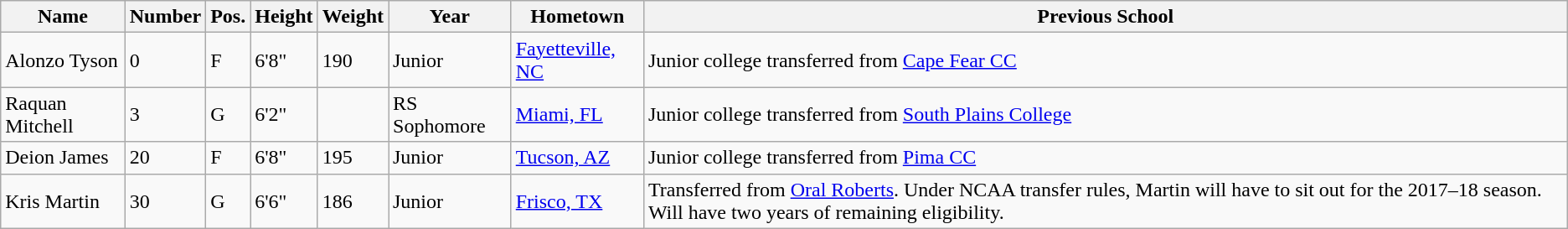<table class="wikitable sortable" border="1">
<tr>
<th>Name</th>
<th>Number</th>
<th>Pos.</th>
<th>Height</th>
<th>Weight</th>
<th>Year</th>
<th>Hometown</th>
<th class="unsortable">Previous School</th>
</tr>
<tr>
<td>Alonzo Tyson</td>
<td>0</td>
<td>F</td>
<td>6'8"</td>
<td>190</td>
<td>Junior</td>
<td><a href='#'>Fayetteville, NC</a></td>
<td>Junior college transferred from <a href='#'>Cape Fear CC</a></td>
</tr>
<tr>
<td>Raquan Mitchell</td>
<td>3</td>
<td>G</td>
<td>6'2"</td>
<td></td>
<td>RS Sophomore</td>
<td><a href='#'>Miami, FL</a></td>
<td>Junior college transferred from <a href='#'>South Plains College</a></td>
</tr>
<tr>
<td>Deion James</td>
<td>20</td>
<td>F</td>
<td>6'8"</td>
<td>195</td>
<td>Junior</td>
<td><a href='#'>Tucson, AZ</a></td>
<td>Junior college transferred from <a href='#'>Pima CC</a></td>
</tr>
<tr>
<td>Kris Martin</td>
<td>30</td>
<td>G</td>
<td>6'6"</td>
<td>186</td>
<td>Junior</td>
<td><a href='#'>Frisco, TX</a></td>
<td>Transferred from <a href='#'>Oral Roberts</a>. Under NCAA transfer rules, Martin will have to sit out for the 2017–18 season. Will have two years of remaining eligibility.</td>
</tr>
</table>
